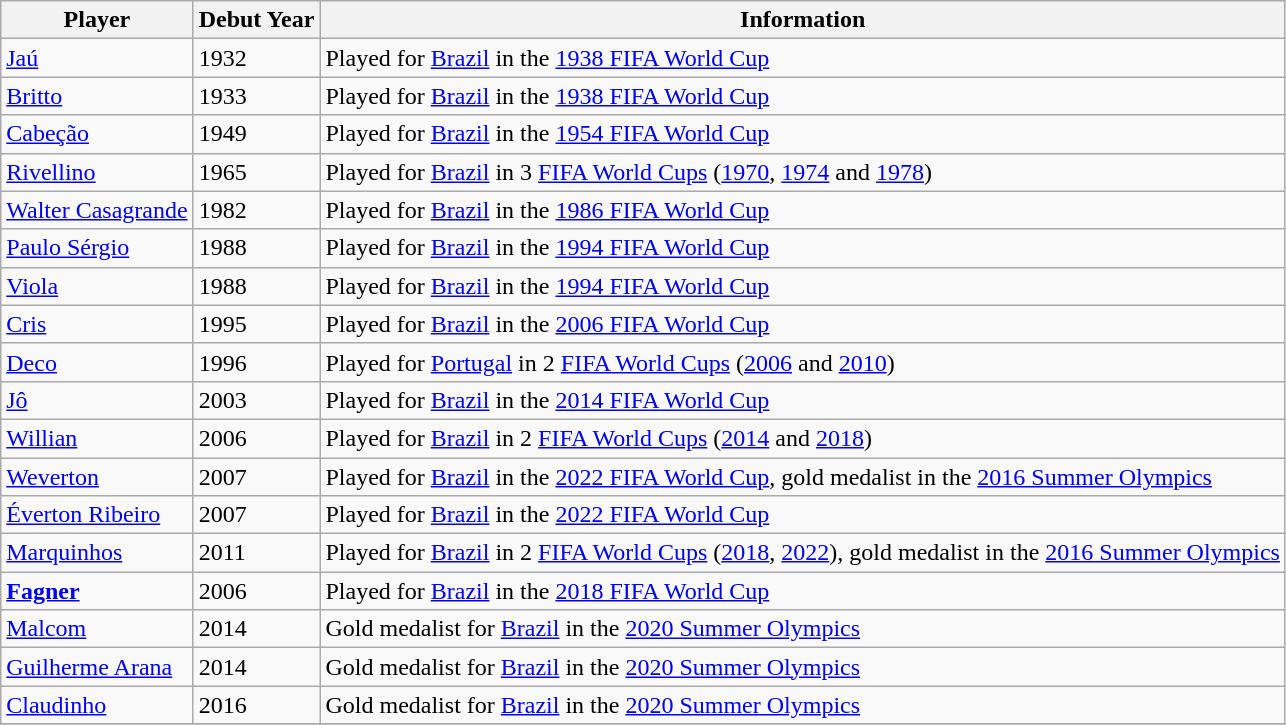<table class="wikitable">
<tr>
<th>Player</th>
<th>Debut Year</th>
<th>Information</th>
</tr>
<tr>
<td> <a href='#'>Jaú</a></td>
<td>1932</td>
<td>Played for <a href='#'>Brazil</a> in the <a href='#'>1938 FIFA World Cup</a></td>
</tr>
<tr>
<td> <a href='#'>Britto</a></td>
<td>1933</td>
<td>Played for <a href='#'>Brazil</a> in the <a href='#'>1938 FIFA World Cup</a></td>
</tr>
<tr>
<td> <a href='#'>Cabeção</a></td>
<td>1949</td>
<td>Played for <a href='#'>Brazil</a> in the <a href='#'>1954 FIFA World Cup</a></td>
</tr>
<tr>
<td> <a href='#'>Rivellino</a></td>
<td>1965</td>
<td>Played for <a href='#'>Brazil</a> in 3 <a href='#'>FIFA World Cups</a> (<a href='#'>1970</a>, <a href='#'>1974</a> and <a href='#'>1978</a>)</td>
</tr>
<tr>
<td> <a href='#'>Walter Casagrande</a></td>
<td>1982</td>
<td>Played for <a href='#'>Brazil</a> in the <a href='#'>1986 FIFA World Cup</a></td>
</tr>
<tr>
<td> <a href='#'>Paulo Sérgio</a></td>
<td>1988</td>
<td>Played for <a href='#'>Brazil</a> in the <a href='#'>1994 FIFA World Cup</a></td>
</tr>
<tr>
<td> <a href='#'>Viola</a></td>
<td>1988</td>
<td>Played for <a href='#'>Brazil</a> in the  <a href='#'>1994 FIFA World Cup</a></td>
</tr>
<tr>
<td> <a href='#'>Cris</a></td>
<td>1995</td>
<td>Played for <a href='#'>Brazil</a> in the <a href='#'>2006 FIFA World Cup</a></td>
</tr>
<tr>
<td> <a href='#'>Deco</a></td>
<td>1996</td>
<td>Played for <a href='#'>Portugal</a> in 2 <a href='#'>FIFA World Cups</a> (<a href='#'>2006</a> and <a href='#'>2010</a>)</td>
</tr>
<tr>
<td> <a href='#'>Jô</a></td>
<td>2003</td>
<td>Played for <a href='#'>Brazil</a> in the <a href='#'>2014 FIFA World Cup</a></td>
</tr>
<tr>
<td> <a href='#'>Willian</a></td>
<td>2006</td>
<td>Played for <a href='#'>Brazil</a> in 2 <a href='#'>FIFA World Cups</a> (<a href='#'>2014</a> and <a href='#'>2018</a>)</td>
</tr>
<tr>
<td> <a href='#'>Weverton</a></td>
<td>2007</td>
<td>Played for <a href='#'>Brazil</a> in the <a href='#'>2022 FIFA World Cup</a>, gold medalist in the <a href='#'>2016 Summer Olympics</a></td>
</tr>
<tr>
<td> <a href='#'>Éverton Ribeiro</a></td>
<td>2007</td>
<td>Played for <a href='#'>Brazil</a> in the <a href='#'>2022 FIFA World Cup</a></td>
</tr>
<tr>
<td> <a href='#'>Marquinhos</a></td>
<td>2011</td>
<td>Played for <a href='#'>Brazil</a> in 2 <a href='#'>FIFA World Cups</a> (<a href='#'>2018</a>, <a href='#'>2022</a>), gold medalist in the <a href='#'>2016 Summer Olympics</a></td>
</tr>
<tr>
<td> <strong><a href='#'>Fagner</a></strong></td>
<td>2006</td>
<td>Played for <a href='#'>Brazil</a> in the <a href='#'>2018 FIFA World Cup</a></td>
</tr>
<tr>
<td> <a href='#'>Malcom</a></td>
<td>2014</td>
<td>Gold medalist for <a href='#'>Brazil</a> in the <a href='#'>2020 Summer Olympics</a></td>
</tr>
<tr>
<td> <a href='#'>Guilherme Arana</a></td>
<td>2014</td>
<td>Gold medalist for <a href='#'>Brazil</a> in the <a href='#'>2020 Summer Olympics</a></td>
</tr>
<tr>
<td> <a href='#'>Claudinho</a></td>
<td>2016</td>
<td>Gold medalist for <a href='#'>Brazil</a> in the <a href='#'>2020 Summer Olympics</a></td>
</tr>
<tr>
</tr>
</table>
